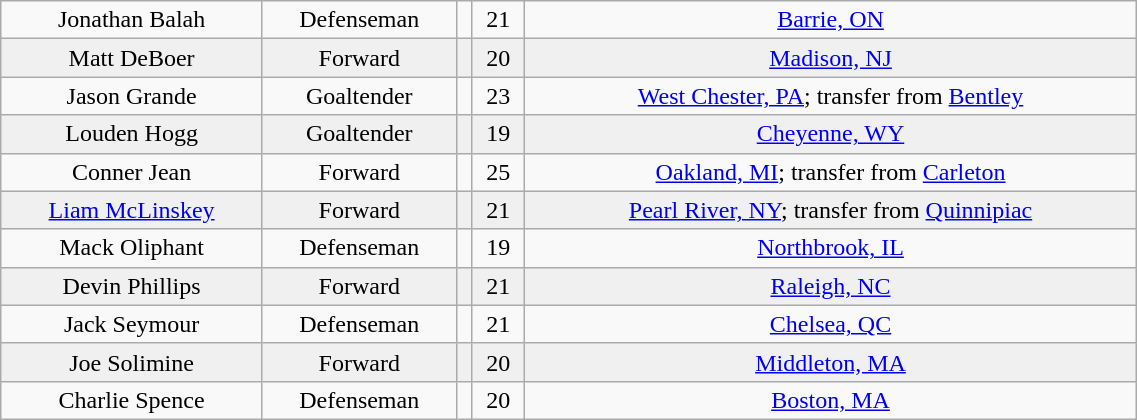<table class="wikitable" width="60%">
<tr align="center" bgcolor="">
<td>Jonathan Balah</td>
<td>Defenseman</td>
<td></td>
<td>21</td>
<td><a href='#'>Barrie, ON</a></td>
</tr>
<tr align="center" bgcolor="f0f0f0">
<td>Matt DeBoer</td>
<td>Forward</td>
<td></td>
<td>20</td>
<td><a href='#'>Madison, NJ</a></td>
</tr>
<tr align="center" bgcolor="">
<td>Jason Grande</td>
<td>Goaltender</td>
<td></td>
<td>23</td>
<td><a href='#'>West Chester, PA</a>; transfer from <a href='#'>Bentley</a></td>
</tr>
<tr align="center" bgcolor="f0f0f0">
<td>Louden Hogg</td>
<td>Goaltender</td>
<td></td>
<td>19</td>
<td><a href='#'>Cheyenne, WY</a></td>
</tr>
<tr align="center" bgcolor="">
<td>Conner Jean</td>
<td>Forward</td>
<td></td>
<td>25</td>
<td><a href='#'>Oakland, MI</a>; transfer from <a href='#'>Carleton</a></td>
</tr>
<tr align="center" bgcolor="f0f0f0">
<td><a href='#'>Liam McLinskey</a></td>
<td>Forward</td>
<td></td>
<td>21</td>
<td><a href='#'>Pearl River, NY</a>; transfer from <a href='#'>Quinnipiac</a></td>
</tr>
<tr align="center" bgcolor="">
<td>Mack Oliphant</td>
<td>Defenseman</td>
<td></td>
<td>19</td>
<td><a href='#'>Northbrook, IL</a></td>
</tr>
<tr align="center" bgcolor="f0f0f0">
<td>Devin Phillips</td>
<td>Forward</td>
<td></td>
<td>21</td>
<td><a href='#'>Raleigh, NC</a></td>
</tr>
<tr align="center" bgcolor="">
<td>Jack Seymour</td>
<td>Defenseman</td>
<td></td>
<td>21</td>
<td><a href='#'>Chelsea, QC</a></td>
</tr>
<tr align="center" bgcolor="f0f0f0">
<td>Joe Solimine</td>
<td>Forward</td>
<td></td>
<td>20</td>
<td><a href='#'>Middleton, MA</a></td>
</tr>
<tr align="center" bgcolor="">
<td>Charlie Spence</td>
<td>Defenseman</td>
<td></td>
<td>20</td>
<td><a href='#'>Boston, MA</a></td>
</tr>
</table>
